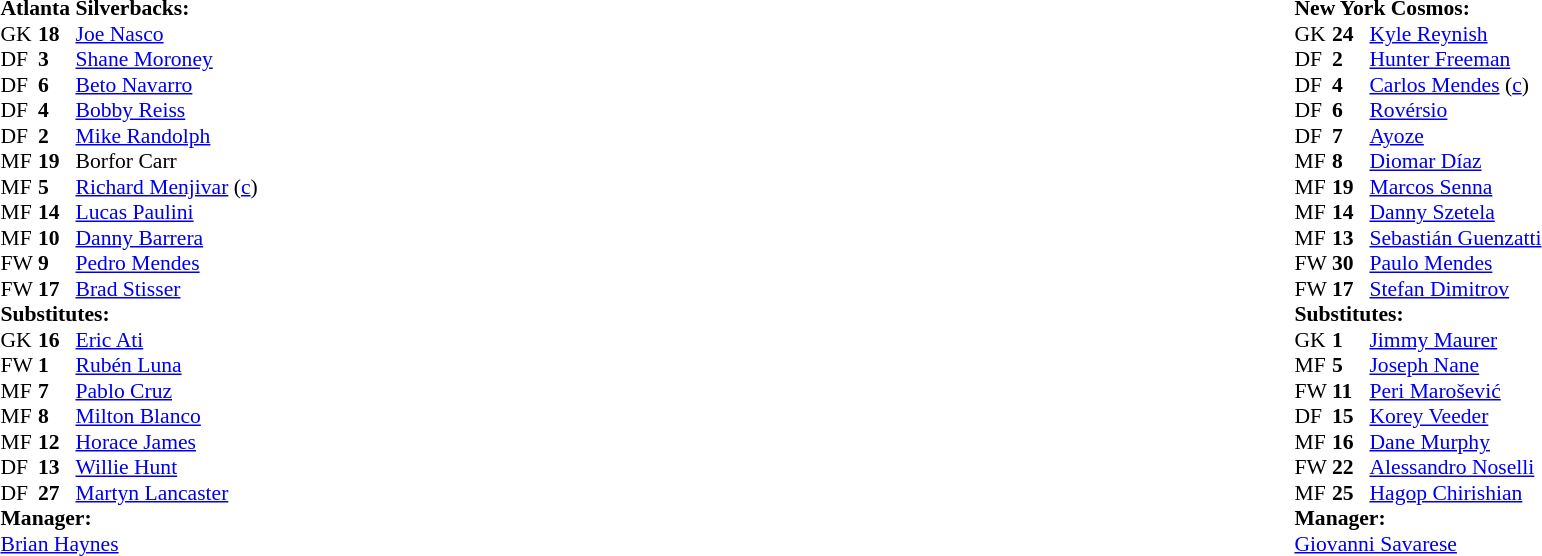<table style="width:100%;">
<tr>
<td style="vertical-align:top; width:40%;"><br><table style="font-size: 90%" cellspacing="0" cellpadding="0">
<tr>
<td colspan="4"><strong>Atlanta Silverbacks:</strong></td>
</tr>
<tr>
<th width=25></th>
<th width=25></th>
</tr>
<tr>
<td>GK</td>
<td><strong>18</strong></td>
<td> <a href='#'>Joe Nasco</a></td>
</tr>
<tr>
<td>DF</td>
<td><strong>3</strong></td>
<td> <a href='#'>Shane Moroney</a></td>
<td></td>
<td></td>
</tr>
<tr>
<td>DF</td>
<td><strong>6</strong></td>
<td> <a href='#'>Beto Navarro</a></td>
<td></td>
</tr>
<tr>
<td>DF</td>
<td><strong>4</strong></td>
<td> <a href='#'>Bobby Reiss</a></td>
</tr>
<tr>
<td>DF</td>
<td><strong>2</strong></td>
<td> <a href='#'>Mike Randolph</a></td>
</tr>
<tr>
<td>MF</td>
<td><strong>19</strong></td>
<td> Borfor Carr</td>
<td></td>
<td></td>
</tr>
<tr>
<td>MF</td>
<td><strong>5</strong></td>
<td> <a href='#'>Richard Menjivar</a> (<a href='#'>c</a>)</td>
</tr>
<tr>
<td>MF</td>
<td><strong>14</strong></td>
<td> <a href='#'>Lucas Paulini</a></td>
</tr>
<tr>
<td>MF</td>
<td><strong>10</strong></td>
<td> <a href='#'>Danny Barrera</a></td>
</tr>
<tr>
<td>FW</td>
<td><strong>9</strong></td>
<td> <a href='#'>Pedro Mendes</a></td>
</tr>
<tr>
<td>FW</td>
<td><strong>17</strong></td>
<td> <a href='#'>Brad Stisser</a></td>
<td></td>
<td></td>
</tr>
<tr>
<td colspan="3"><strong>Substitutes:</strong></td>
</tr>
<tr>
<td>GK</td>
<td><strong>16</strong></td>
<td> <a href='#'>Eric Ati</a></td>
</tr>
<tr>
<td>FW</td>
<td><strong>1</strong></td>
<td> <a href='#'>Rubén Luna</a></td>
<td></td>
<td></td>
</tr>
<tr>
<td>MF</td>
<td><strong>7</strong></td>
<td> <a href='#'>Pablo Cruz</a></td>
<td></td>
<td></td>
</tr>
<tr>
<td>MF</td>
<td><strong>8</strong></td>
<td> <a href='#'>Milton Blanco</a></td>
</tr>
<tr>
<td>MF</td>
<td><strong>12</strong></td>
<td> <a href='#'>Horace James</a></td>
<td></td>
<td></td>
</tr>
<tr>
<td>DF</td>
<td><strong>13</strong></td>
<td> <a href='#'>Willie Hunt</a></td>
</tr>
<tr>
<td>DF</td>
<td><strong>27</strong></td>
<td> <a href='#'>Martyn Lancaster</a></td>
</tr>
<tr>
<td colspan=3><strong>Manager:</strong></td>
</tr>
<tr>
<td colspan=4> <a href='#'>Brian Haynes</a></td>
</tr>
</table>
</td>
<td valign="top"></td>
<td style="vertical-align:top; width:50%;"><br><table cellspacing="0" cellpadding="0" style="font-size:90%; margin:auto;">
<tr>
<td colspan="4"><strong>New York Cosmos:</strong></td>
</tr>
<tr>
<th width=25></th>
<th width=25></th>
</tr>
<tr>
<td>GK</td>
<td><strong>24</strong></td>
<td> <a href='#'>Kyle Reynish</a></td>
</tr>
<tr>
<td>DF</td>
<td><strong>2</strong></td>
<td> <a href='#'>Hunter Freeman</a></td>
<td></td>
</tr>
<tr>
<td>DF</td>
<td><strong>4</strong></td>
<td> <a href='#'>Carlos Mendes</a> (<a href='#'>c</a>)</td>
</tr>
<tr>
<td>DF</td>
<td><strong>6</strong></td>
<td> <a href='#'>Rovérsio</a></td>
</tr>
<tr>
<td>DF</td>
<td><strong>7</strong></td>
<td> <a href='#'>Ayoze</a></td>
</tr>
<tr>
<td>MF</td>
<td><strong>8</strong></td>
<td> <a href='#'>Diomar Díaz</a></td>
</tr>
<tr>
<td>MF</td>
<td><strong>19</strong></td>
<td> <a href='#'>Marcos Senna</a></td>
</tr>
<tr>
<td>MF</td>
<td><strong>14</strong></td>
<td> <a href='#'>Danny Szetela</a></td>
<td></td>
</tr>
<tr>
<td>MF</td>
<td><strong>13</strong></td>
<td> <a href='#'>Sebastián Guenzatti</a></td>
<td></td>
<td></td>
</tr>
<tr>
<td>FW</td>
<td><strong>30</strong></td>
<td> <a href='#'>Paulo Mendes</a></td>
<td></td>
<td></td>
</tr>
<tr>
<td>FW</td>
<td><strong>17</strong></td>
<td> <a href='#'>Stefan Dimitrov</a></td>
<td></td>
<td></td>
</tr>
<tr>
<td colspan="3"><strong>Substitutes:</strong></td>
</tr>
<tr>
<td>GK</td>
<td><strong>1</strong></td>
<td> <a href='#'>Jimmy Maurer</a></td>
</tr>
<tr>
<td>MF</td>
<td><strong>5</strong></td>
<td> <a href='#'>Joseph Nane</a></td>
<td></td>
<td></td>
</tr>
<tr>
<td>FW</td>
<td><strong>11</strong></td>
<td> <a href='#'>Peri Marošević</a></td>
</tr>
<tr>
<td>DF</td>
<td><strong>15</strong></td>
<td> <a href='#'>Korey Veeder</a></td>
</tr>
<tr>
<td>MF</td>
<td><strong>16</strong></td>
<td> <a href='#'>Dane Murphy</a></td>
<td></td>
<td></td>
</tr>
<tr>
<td>FW</td>
<td><strong>22</strong></td>
<td> <a href='#'>Alessandro Noselli</a></td>
<td></td>
<td></td>
</tr>
<tr>
<td>MF</td>
<td><strong>25</strong></td>
<td> <a href='#'>Hagop Chirishian</a></td>
</tr>
<tr>
<td colspan=3><strong>Manager:</strong></td>
</tr>
<tr>
<td colspan=4> <a href='#'>Giovanni Savarese</a></td>
</tr>
</table>
</td>
</tr>
</table>
